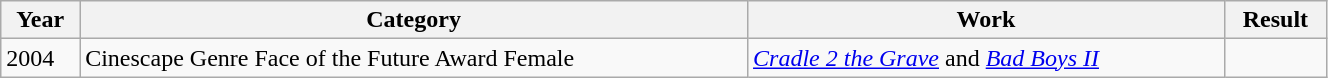<table class="wikitable" width=70%>
<tr>
<th scope="col">Year</th>
<th scope="col">Category</th>
<th scope="col">Work</th>
<th scope="col">Result</th>
</tr>
<tr>
<td>2004</td>
<td>Cinescape Genre Face of the Future Award Female</td>
<td><em><a href='#'>Cradle 2 the Grave</a></em> and <em><a href='#'>Bad Boys II</a></em></td>
<td></td>
</tr>
</table>
